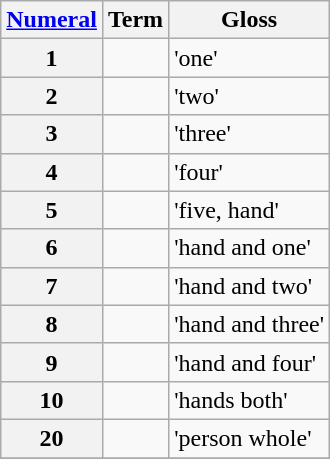<table class="wikitable" style="text-align: left;">
<tr>
<th><a href='#'>Numeral</a></th>
<th>Term</th>
<th>Gloss</th>
</tr>
<tr>
<th>1</th>
<td></td>
<td>'one'</td>
</tr>
<tr>
<th>2</th>
<td></td>
<td>'two'</td>
</tr>
<tr>
<th>3</th>
<td></td>
<td>'three'</td>
</tr>
<tr>
<th>4</th>
<td></td>
<td>'four'</td>
</tr>
<tr>
<th>5</th>
<td></td>
<td>'five, hand'</td>
</tr>
<tr>
<th>6</th>
<td></td>
<td>'hand and one'</td>
</tr>
<tr>
<th>7</th>
<td></td>
<td>'hand and two'</td>
</tr>
<tr>
<th>8</th>
<td></td>
<td>'hand and three'</td>
</tr>
<tr>
<th>9</th>
<td></td>
<td>'hand and four'</td>
</tr>
<tr>
<th>10</th>
<td></td>
<td>'hands both'</td>
</tr>
<tr>
<th>20</th>
<td></td>
<td>'person whole'</td>
</tr>
<tr>
</tr>
</table>
